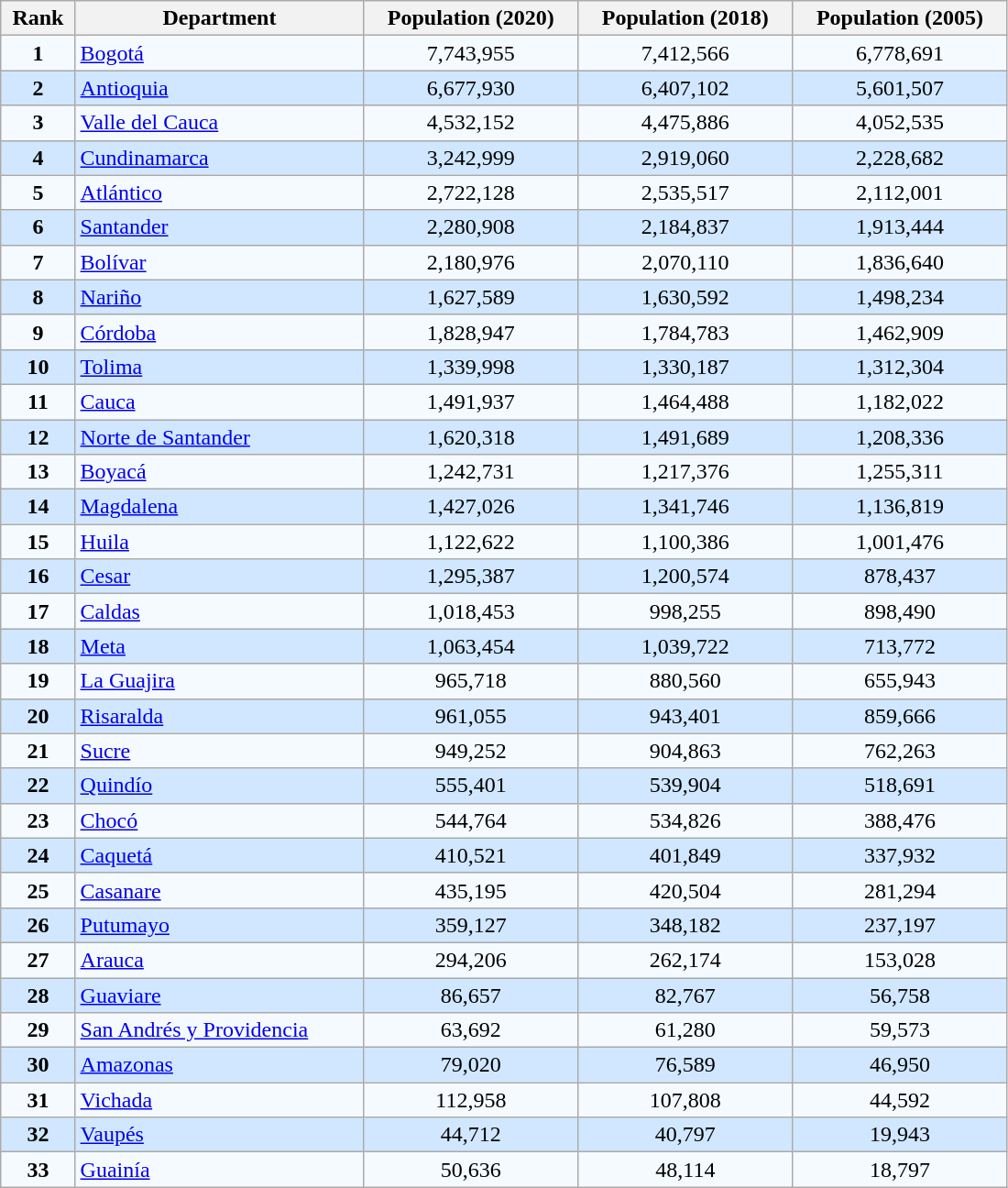<table class="wikitable sortable" style="width:58%;">
<tr>
<th><strong>Rank</strong></th>
<th><strong>Department</strong></th>
<th><strong>Population (2020)</strong></th>
<th><strong>Population (2018)</strong></th>
<th><strong>Population (2005)</strong></th>
</tr>
<tr bgcolor="#f5faff">
<td align="center"><strong>1</strong></td>
<td align="left"> <a href='#'>Bogotá</a></td>
<td align="center">7,743,955</td>
<td align="center">7,412,566</td>
<td align="center">6,778,691</td>
</tr>
<tr bgcolor="#d0e7ff">
<td align="center"><strong>2</strong></td>
<td align="left"> <a href='#'>Antioquia</a></td>
<td align="center">6,677,930</td>
<td align="center">6,407,102</td>
<td align="center">5,601,507</td>
</tr>
<tr bgcolor="#f5faff">
<td align="center"><strong>3</strong></td>
<td align="left"> <a href='#'>Valle del Cauca</a></td>
<td align="center">4,532,152</td>
<td align="center">4,475,886</td>
<td align="center">4,052,535</td>
</tr>
<tr bgcolor="#d0e7ff">
<td align="center"><strong>4</strong></td>
<td align="left"> <a href='#'>Cundinamarca</a></td>
<td align="center">3,242,999</td>
<td align="center">2,919,060</td>
<td align="center">2,228,682</td>
</tr>
<tr bgcolor="#f5faff">
<td align="center"><strong>5</strong></td>
<td align="left"> <a href='#'>Atlántico</a></td>
<td align="center">2,722,128</td>
<td align="center">2,535,517</td>
<td align="center">2,112,001</td>
</tr>
<tr bgcolor="#d0e7ff">
<td align="center"><strong>6</strong></td>
<td align="left"> <a href='#'>Santander</a></td>
<td align="center">2,280,908</td>
<td align="center">2,184,837</td>
<td align="center">1,913,444</td>
</tr>
<tr bgcolor="#f5faff">
<td align="center"><strong>7</strong></td>
<td align="left"> <a href='#'>Bolívar</a></td>
<td align="center">2,180,976</td>
<td align="center">2,070,110</td>
<td align="center">1,836,640</td>
</tr>
<tr bgcolor="#d0e7ff">
<td align="center"><strong>8</strong></td>
<td align="left"> <a href='#'>Nariño</a></td>
<td align="center">1,627,589</td>
<td align="center">1,630,592</td>
<td align="center">1,498,234</td>
</tr>
<tr bgcolor="#f5faff">
<td align="center"><strong>9</strong></td>
<td align="left"> <a href='#'>Córdoba</a></td>
<td align="center">1,828,947</td>
<td align="center">1,784,783</td>
<td align="center">1,462,909</td>
</tr>
<tr bgcolor="#d0e7ff">
<td align="center"><strong>10</strong></td>
<td align="left"> <a href='#'>Tolima</a></td>
<td align="center">1,339,998</td>
<td align="center">1,330,187</td>
<td align="center">1,312,304</td>
</tr>
<tr bgcolor="#f5faff">
<td align="center"><strong>11</strong></td>
<td align="left"> <a href='#'>Cauca</a></td>
<td align="center">1,491,937</td>
<td align="center">1,464,488</td>
<td align="center">1,182,022</td>
</tr>
<tr bgcolor="#d0e7ff">
<td align="center"><strong>12</strong></td>
<td align="left"><a href='#'>Norte de Santander</a></td>
<td align="center">1,620,318</td>
<td align="center">1,491,689</td>
<td align="center">1,208,336</td>
</tr>
<tr bgcolor="#f5faff">
<td align="center"><strong>13</strong></td>
<td align="left"> <a href='#'>Boyacá</a></td>
<td align="center">1,242,731</td>
<td align="center">1,217,376</td>
<td align="center">1,255,311</td>
</tr>
<tr bgcolor="#d0e7ff">
<td align="center"><strong>14</strong></td>
<td align="left"> <a href='#'>Magdalena</a></td>
<td align="center">1,427,026</td>
<td align="center">1,341,746</td>
<td align="center">1,136,819</td>
</tr>
<tr bgcolor="#f5faff">
<td align="center"><strong>15</strong></td>
<td align="left"> <a href='#'>Huila</a></td>
<td align="center">1,122,622</td>
<td align="center">1,100,386</td>
<td align="center">1,001,476</td>
</tr>
<tr bgcolor="#d0e7ff">
<td align="center"><strong>16</strong></td>
<td align="left"> <a href='#'>Cesar</a></td>
<td align="center">1,295,387</td>
<td align="center">1,200,574</td>
<td align="center">878,437</td>
</tr>
<tr bgcolor="#f5faff">
<td align="center"><strong>17</strong></td>
<td align="left"> <a href='#'>Caldas</a></td>
<td align="center">1,018,453</td>
<td align="center">998,255</td>
<td align="center">898,490</td>
</tr>
<tr bgcolor="#d0e7ff">
<td align="center"><strong>18</strong></td>
<td align="left"> <a href='#'>Meta</a></td>
<td align="center">1,063,454</td>
<td align="center">1,039,722</td>
<td align="center">713,772</td>
</tr>
<tr bgcolor="#f5faff">
<td align="center"><strong>19</strong></td>
<td align="left"> <a href='#'>La Guajira</a></td>
<td align="center">965,718</td>
<td align="center">880,560</td>
<td align="center">655,943</td>
</tr>
<tr bgcolor="#d0e7ff">
<td align="center"><strong>20</strong></td>
<td align="left"> <a href='#'>Risaralda</a></td>
<td align="center">961,055</td>
<td align="center">943,401</td>
<td align="center">859,666</td>
</tr>
<tr bgcolor="#f5faff">
<td align="center"><strong>21</strong></td>
<td align="left"> <a href='#'>Sucre</a></td>
<td align="center">949,252</td>
<td align="center">904,863</td>
<td align="center">762,263</td>
</tr>
<tr bgcolor="#d0e7ff">
<td align="center"><strong>22</strong></td>
<td align="left"> <a href='#'>Quindío</a></td>
<td align="center">555,401</td>
<td align="center">539,904</td>
<td align="center">518,691</td>
</tr>
<tr bgcolor="#f5faff">
<td align="center"><strong>23</strong></td>
<td align="left"> <a href='#'>Chocó</a></td>
<td align="center">544,764</td>
<td align="center">534,826</td>
<td align="center">388,476</td>
</tr>
<tr bgcolor="#d0e7ff">
<td align="center"><strong>24</strong></td>
<td align="left"> <a href='#'>Caquetá</a></td>
<td align="center">410,521</td>
<td align="center">401,849</td>
<td align="center">337,932</td>
</tr>
<tr bgcolor="#f5faff">
<td align="center"><strong>25</strong></td>
<td align="left"> <a href='#'>Casanare</a></td>
<td align="center">435,195</td>
<td align="center">420,504</td>
<td align="center">281,294</td>
</tr>
<tr bgcolor="#d0e7ff">
<td align="center"><strong>26</strong></td>
<td align="left"> <a href='#'>Putumayo</a></td>
<td align="center">359,127</td>
<td align="center">348,182</td>
<td align="center">237,197</td>
</tr>
<tr bgcolor="#f5faff">
<td align="center"><strong>27</strong></td>
<td align="left"> <a href='#'>Arauca</a></td>
<td align="center">294,206</td>
<td align="center">262,174</td>
<td align="center">153,028</td>
</tr>
<tr bgcolor="#d0e7ff">
<td align="center"><strong>28</strong></td>
<td align="left"> <a href='#'>Guaviare</a></td>
<td align="center">86,657</td>
<td align="center">82,767</td>
<td align="center">56,758</td>
</tr>
<tr bgcolor="#f5faff">
<td align="center"><strong>29</strong></td>
<td align="left"> <a href='#'>San Andrés y Providencia</a></td>
<td align="center">63,692</td>
<td align="center">61,280</td>
<td align="center">59,573</td>
</tr>
<tr bgcolor="#d0e7ff">
<td align="center"><strong>30</strong></td>
<td align="left"> <a href='#'>Amazonas</a></td>
<td align="center">79,020</td>
<td align="center">76,589</td>
<td align="center">46,950</td>
</tr>
<tr bgcolor="#f5faff">
<td align="center"><strong>31</strong></td>
<td align="left"> <a href='#'>Vichada</a></td>
<td align="center">112,958</td>
<td align="center">107,808</td>
<td align="center">44,592</td>
</tr>
<tr bgcolor="#d0e7ff">
<td align="center"><strong>32</strong></td>
<td align="left"> <a href='#'>Vaupés</a></td>
<td align="center">44,712</td>
<td align="center">40,797</td>
<td align="center">19,943</td>
</tr>
<tr bgcolor="#f5faff">
<td align="center"><strong>33</strong></td>
<td align="left"> <a href='#'>Guainía</a></td>
<td align="center">50,636</td>
<td align="center">48,114</td>
<td align="center">18,797</td>
</tr>
</table>
